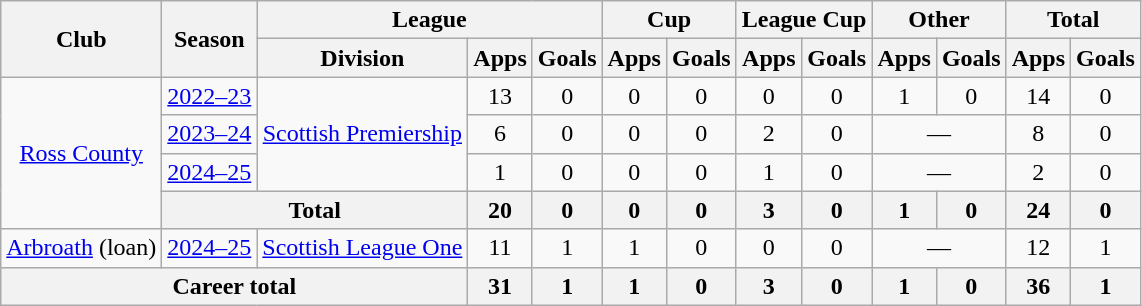<table class="wikitable" style="text-align: center;">
<tr>
<th rowspan="2">Club</th>
<th rowspan="2">Season</th>
<th colspan="3">League</th>
<th colspan="2">Cup</th>
<th colspan="2">League Cup</th>
<th colspan="2">Other</th>
<th colspan="2">Total</th>
</tr>
<tr>
<th>Division</th>
<th>Apps</th>
<th>Goals</th>
<th>Apps</th>
<th>Goals</th>
<th>Apps</th>
<th>Goals</th>
<th>Apps</th>
<th>Goals</th>
<th>Apps</th>
<th>Goals</th>
</tr>
<tr>
<td rowspan=4><a href='#'>Ross County</a></td>
<td><a href='#'>2022–23</a></td>
<td rowspan=3><a href='#'>Scottish Premiership</a></td>
<td>13</td>
<td>0</td>
<td>0</td>
<td>0</td>
<td>0</td>
<td>0</td>
<td>1</td>
<td>0</td>
<td>14</td>
<td>0</td>
</tr>
<tr>
<td><a href='#'>2023–24</a></td>
<td>6</td>
<td>0</td>
<td>0</td>
<td>0</td>
<td>2</td>
<td>0</td>
<td colspan=2>—</td>
<td>8</td>
<td>0</td>
</tr>
<tr>
<td><a href='#'>2024–25</a></td>
<td>1</td>
<td>0</td>
<td>0</td>
<td>0</td>
<td>1</td>
<td>0</td>
<td colspan=2>—</td>
<td>2</td>
<td>0</td>
</tr>
<tr>
<th colspan=2>Total</th>
<th>20</th>
<th>0</th>
<th>0</th>
<th>0</th>
<th>3</th>
<th>0</th>
<th>1</th>
<th>0</th>
<th>24</th>
<th>0</th>
</tr>
<tr>
<td><a href='#'>Arbroath</a> (loan)</td>
<td><a href='#'>2024–25</a></td>
<td><a href='#'>Scottish League One</a></td>
<td>11</td>
<td>1</td>
<td>1</td>
<td>0</td>
<td>0</td>
<td>0</td>
<td colspan=2>—</td>
<td>12</td>
<td>1</td>
</tr>
<tr>
<th colspan=3>Career total</th>
<th>31</th>
<th>1</th>
<th>1</th>
<th>0</th>
<th>3</th>
<th>0</th>
<th>1</th>
<th>0</th>
<th>36</th>
<th>1</th>
</tr>
</table>
